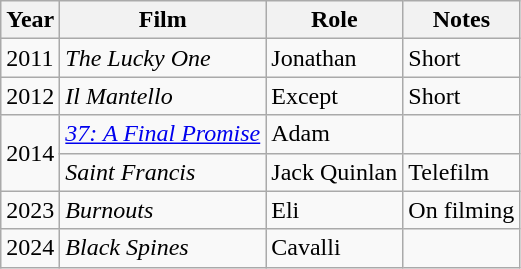<table class="wikitable">
<tr>
<th>Year</th>
<th>Film</th>
<th>Role</th>
<th>Notes</th>
</tr>
<tr>
<td>2011</td>
<td><em>The Lucky One</em></td>
<td>Jonathan</td>
<td>Short</td>
</tr>
<tr>
<td>2012</td>
<td><em>Il Mantello</em></td>
<td>Except</td>
<td>Short</td>
</tr>
<tr>
<td rowspan="2">2014</td>
<td><em><a href='#'>37: A Final Promise</a></em></td>
<td>Adam</td>
<td></td>
</tr>
<tr>
<td><em>Saint Francis</em></td>
<td>Jack Quinlan</td>
<td>Telefilm</td>
</tr>
<tr>
<td>2023</td>
<td><em>Burnouts</em></td>
<td>Eli</td>
<td>On filming</td>
</tr>
<tr>
<td>2024</td>
<td><em>Black Spines</em></td>
<td>Cavalli</td>
<td></td>
</tr>
</table>
